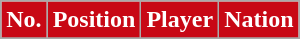<table class="wikitable sortable">
<tr>
<th style="background:#c80815; color:#fff;" scope="col">No.</th>
<th style="background:#c80815; color:#fff;" scope="col">Position</th>
<th style="background:#c80815; color:#fff;" scope="col">Player</th>
<th style="background:#c80815; color:#fff;" scope="col">Nation</th>
</tr>
<tr>
</tr>
</table>
